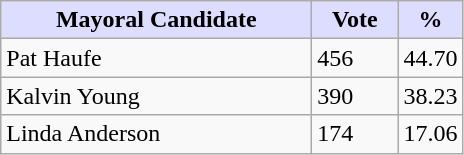<table class="wikitable">
<tr>
<th style="background:#ddf; width:200px;">Mayoral Candidate</th>
<th style="background:#ddf; width:50px;">Vote</th>
<th style="background:#ddf; width:30px;">%</th>
</tr>
<tr>
<td>Pat Haufe</td>
<td>456</td>
<td>44.70</td>
</tr>
<tr>
<td>Kalvin Young</td>
<td>390</td>
<td>38.23</td>
</tr>
<tr>
<td>Linda Anderson</td>
<td>174</td>
<td>17.06</td>
</tr>
</table>
